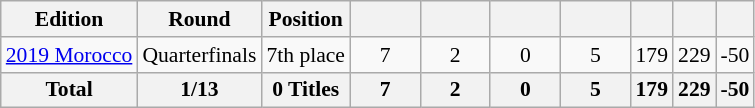<table class="wikitable sortable" style="text-align: center;font-size:90%;">
<tr>
<th scope="col">Edition</th>
<th scope="col">Round</th>
<th scope="col">Position</th>
<th scope="col" width="40"></th>
<th scope="col" width="40"></th>
<th scope="col" width="40"></th>
<th scope="col" width="40"></th>
<th></th>
<th></th>
<th></th>
</tr>
<tr>
<td style="text-align: left;"> <a href='#'>2019 Morocco</a></td>
<td>Quarterfinals</td>
<td>7th place</td>
<td>7</td>
<td>2</td>
<td>0</td>
<td>5</td>
<td>179</td>
<td>229</td>
<td>-50</td>
</tr>
<tr>
<th>Total</th>
<th>1/13</th>
<th>0 Titles</th>
<th>7</th>
<th>2</th>
<th>0</th>
<th>5</th>
<th>179</th>
<th>229</th>
<th>-50</th>
</tr>
</table>
